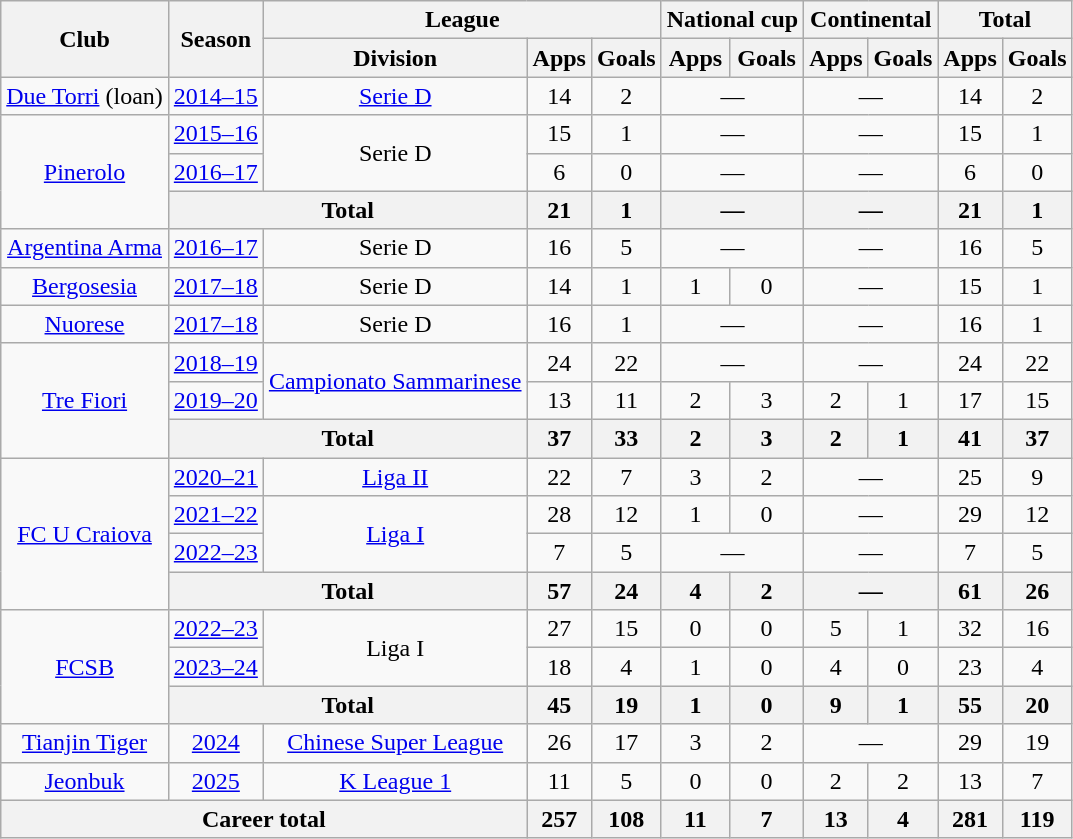<table class="wikitable" style="text-align:center">
<tr>
<th rowspan="2">Club</th>
<th rowspan="2">Season</th>
<th colspan="3">League</th>
<th colspan="2">National cup</th>
<th colspan="2">Continental</th>
<th colspan="3">Total</th>
</tr>
<tr>
<th>Division</th>
<th>Apps</th>
<th>Goals</th>
<th>Apps</th>
<th>Goals</th>
<th>Apps</th>
<th>Goals</th>
<th>Apps</th>
<th>Goals</th>
</tr>
<tr>
<td><a href='#'>Due Torri</a> (loan)</td>
<td><a href='#'>2014–15</a></td>
<td><a href='#'>Serie D</a></td>
<td>14</td>
<td>2</td>
<td colspan="2">—</td>
<td colspan="2">—</td>
<td>14</td>
<td>2</td>
</tr>
<tr>
<td rowspan="3"><a href='#'>Pinerolo</a></td>
<td><a href='#'>2015–16</a></td>
<td rowspan="2">Serie D</td>
<td>15</td>
<td>1</td>
<td colspan="2">—</td>
<td colspan="2">—</td>
<td>15</td>
<td>1</td>
</tr>
<tr>
<td><a href='#'>2016–17</a></td>
<td>6</td>
<td>0</td>
<td colspan="2">—</td>
<td colspan="2">—</td>
<td>6</td>
<td>0</td>
</tr>
<tr>
<th colspan="2">Total</th>
<th>21</th>
<th>1</th>
<th colspan="2">—</th>
<th colspan="2">—</th>
<th>21</th>
<th>1</th>
</tr>
<tr>
<td><a href='#'>Argentina Arma</a></td>
<td><a href='#'>2016–17</a></td>
<td>Serie D</td>
<td>16</td>
<td>5</td>
<td colspan="2">—</td>
<td colspan="2">—</td>
<td>16</td>
<td>5</td>
</tr>
<tr>
<td><a href='#'>Bergosesia</a></td>
<td><a href='#'>2017–18</a></td>
<td>Serie D</td>
<td>14</td>
<td>1</td>
<td>1</td>
<td>0</td>
<td colspan="2">—</td>
<td>15</td>
<td>1</td>
</tr>
<tr>
<td><a href='#'>Nuorese</a></td>
<td><a href='#'>2017–18</a></td>
<td>Serie D</td>
<td>16</td>
<td>1</td>
<td colspan="2">—</td>
<td colspan="2">—</td>
<td>16</td>
<td>1</td>
</tr>
<tr>
<td rowspan="3"><a href='#'>Tre Fiori</a></td>
<td><a href='#'>2018–19</a></td>
<td rowspan="2"><a href='#'>Campionato Sammarinese</a></td>
<td>24</td>
<td>22</td>
<td colspan="2">—</td>
<td colspan="2">—</td>
<td>24</td>
<td>22</td>
</tr>
<tr>
<td><a href='#'>2019–20</a></td>
<td>13</td>
<td>11</td>
<td>2</td>
<td>3</td>
<td>2</td>
<td>1</td>
<td>17</td>
<td>15</td>
</tr>
<tr>
<th colspan="2">Total</th>
<th>37</th>
<th>33</th>
<th>2</th>
<th>3</th>
<th>2</th>
<th>1</th>
<th>41</th>
<th>37</th>
</tr>
<tr>
<td rowspan="4"><a href='#'>FC U Craiova</a></td>
<td><a href='#'>2020–21</a></td>
<td><a href='#'>Liga II</a></td>
<td>22</td>
<td>7</td>
<td>3</td>
<td>2</td>
<td colspan="2">—</td>
<td>25</td>
<td>9</td>
</tr>
<tr>
<td><a href='#'>2021–22</a></td>
<td rowspan="2"><a href='#'>Liga I</a></td>
<td>28</td>
<td>12</td>
<td>1</td>
<td>0</td>
<td colspan="2">—</td>
<td>29</td>
<td>12</td>
</tr>
<tr>
<td><a href='#'>2022–23</a></td>
<td>7</td>
<td>5</td>
<td colspan="2">—</td>
<td colspan="2">—</td>
<td>7</td>
<td>5</td>
</tr>
<tr>
<th colspan="2">Total</th>
<th>57</th>
<th>24</th>
<th>4</th>
<th>2</th>
<th colspan="2">—</th>
<th>61</th>
<th>26</th>
</tr>
<tr>
<td rowspan="3"><a href='#'>FCSB</a></td>
<td><a href='#'>2022–23</a></td>
<td rowspan="2">Liga I</td>
<td>27</td>
<td>15</td>
<td>0</td>
<td>0</td>
<td>5</td>
<td>1</td>
<td>32</td>
<td>16</td>
</tr>
<tr>
<td><a href='#'>2023–24</a></td>
<td>18</td>
<td>4</td>
<td>1</td>
<td>0</td>
<td>4</td>
<td>0</td>
<td>23</td>
<td>4</td>
</tr>
<tr>
<th colspan="2">Total</th>
<th>45</th>
<th>19</th>
<th>1</th>
<th>0</th>
<th>9</th>
<th>1</th>
<th>55</th>
<th>20</th>
</tr>
<tr>
<td><a href='#'>Tianjin Tiger</a></td>
<td><a href='#'>2024</a></td>
<td><a href='#'>Chinese Super League</a></td>
<td>26</td>
<td>17</td>
<td>3</td>
<td>2</td>
<td colspan="2">—</td>
<td>29</td>
<td>19</td>
</tr>
<tr>
<td><a href='#'>Jeonbuk</a></td>
<td><a href='#'>2025</a></td>
<td><a href='#'>K League 1</a></td>
<td>11</td>
<td>5</td>
<td>0</td>
<td>0</td>
<td>2</td>
<td>2</td>
<td>13</td>
<td>7</td>
</tr>
<tr>
<th colspan="3">Career total</th>
<th>257</th>
<th>108</th>
<th>11</th>
<th>7</th>
<th>13</th>
<th>4</th>
<th>281</th>
<th>119</th>
</tr>
</table>
